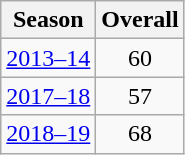<table class="wikitable sortable" style="text-align:center;">
<tr>
<th>Season</th>
<th>Overall</th>
</tr>
<tr>
<td style="text-align:left;"><a href='#'>2013–14</a></td>
<td>60</td>
</tr>
<tr>
<td style="text-align:left;"><a href='#'>2017–18</a></td>
<td>57</td>
</tr>
<tr>
<td style="text-align:left;"><a href='#'>2018–19</a></td>
<td>68</td>
</tr>
</table>
